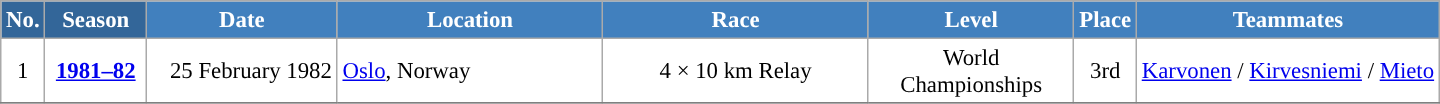<table class="wikitable sortable" style="font-size:95%; text-align:center; border:grey solid 1px; border-collapse:collapse; background:#ffffff;">
<tr style="background:#efefef;">
<th style="background-color:#369; color:white;">No.</th>
<th style="background-color:#369; color:white;">Season</th>
<th style="background-color:#4180be; color:white; width:120px;">Date</th>
<th style="background-color:#4180be; color:white; width:170px;">Location</th>
<th style="background-color:#4180be; color:white; width:170px;">Race</th>
<th style="background-color:#4180be; color:white; width:130px;">Level</th>
<th style="background-color:#4180be; color:white;">Place</th>
<th style="background-color:#4180be; color:white;">Teammates</th>
</tr>
<tr>
<td align=center>1</td>
<td rowspan=1 align=center><strong> <a href='#'>1981–82</a> </strong></td>
<td align=right>25 February 1982</td>
<td align=left> <a href='#'>Oslo</a>, Norway</td>
<td>4 × 10 km Relay</td>
<td>World Championships</td>
<td>3rd</td>
<td><a href='#'>Karvonen</a> / <a href='#'>Kirvesniemi</a> / <a href='#'>Mieto</a></td>
</tr>
<tr>
</tr>
</table>
